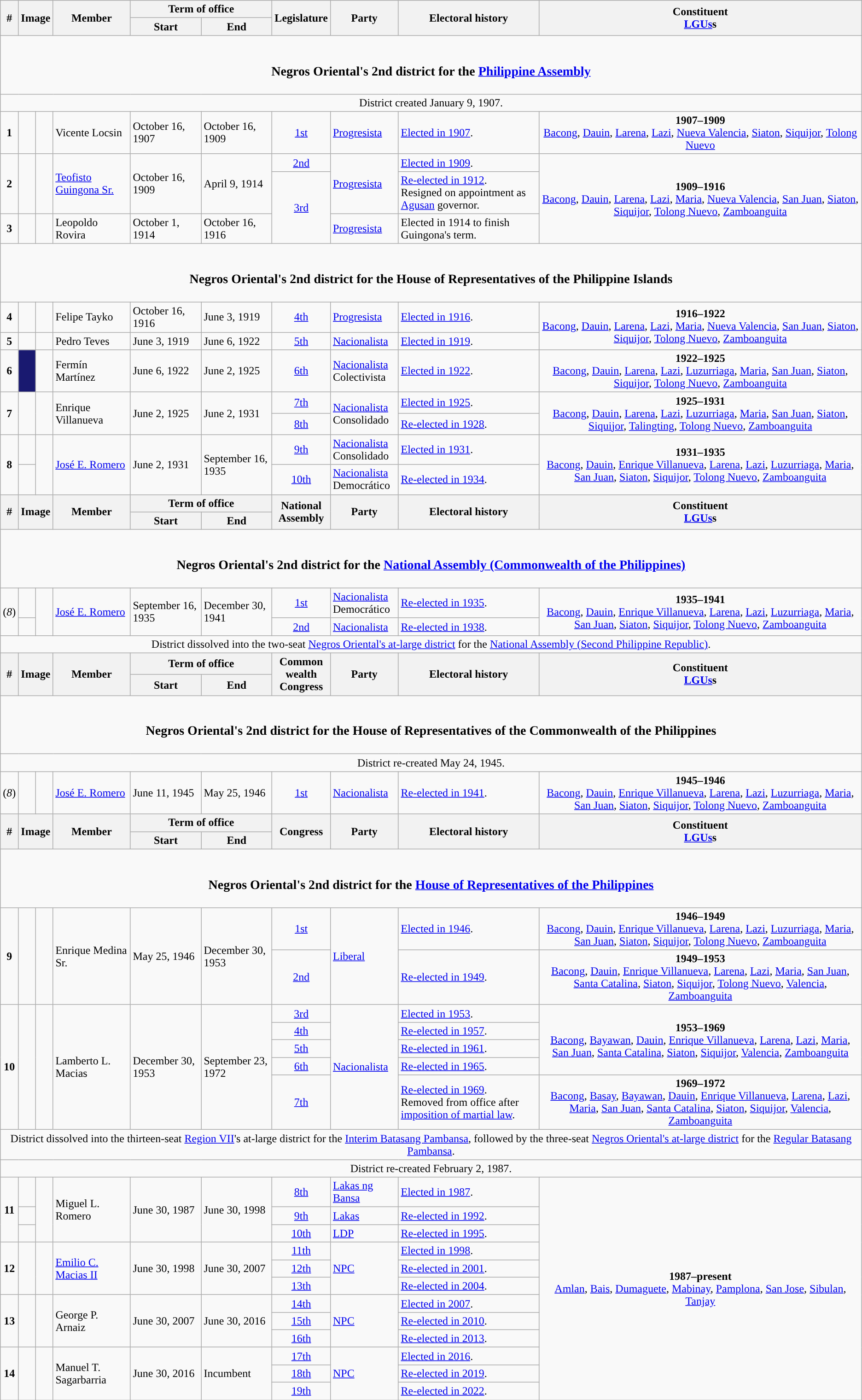<table class=wikitable>
<tr>
<th rowspan="2">#</th>
<th rowspan="2" colspan=2>Image</th>
<th rowspan="2">Member</th>
<th colspan=2>Term of office</th>
<th rowspan="2">Legislature</th>
<th rowspan="2">Party</th>
<th rowspan="2">Electoral history</th>
<th rowspan="2">Constituent<br><a href='#'>LGUs</a>s</th>
</tr>
<tr>
<th>Start</th>
<th>End</th>
</tr>
<tr>
<td colspan="10" style="text-align:center;"><br><h3>Negros Oriental's 2nd district for the <a href='#'>Philippine Assembly</a></h3></td>
</tr>
<tr>
<td colspan="10" style="text-align:center;">District created January 9, 1907.</td>
</tr>
<tr>
<td style="text-align:center;"><strong>1</strong></td>
<td style="color:inherit;background:"></td>
<td></td>
<td>Vicente Locsin</td>
<td>October 16, 1907</td>
<td>October 16, 1909</td>
<td style="text-align:center;"><a href='#'>1st</a></td>
<td><a href='#'>Progresista</a></td>
<td><a href='#'>Elected in 1907</a>.</td>
<td style="text-align:center;"><strong>1907–1909</strong><br><a href='#'>Bacong</a>, <a href='#'>Dauin</a>, <a href='#'>Larena</a>, <a href='#'>Lazi</a>, <a href='#'>Nueva Valencia</a>, <a href='#'>Siaton</a>, <a href='#'>Siquijor</a>, <a href='#'>Tolong Nuevo</a></td>
</tr>
<tr>
<td rowspan="2" style="text-align:center;"><strong>2</strong></td>
<td rowspan="2" style="color:inherit;background:"></td>
<td rowspan="2"></td>
<td rowspan="2"><a href='#'>Teofisto Guingona Sr.</a></td>
<td rowspan="2">October 16, 1909</td>
<td rowspan="2">April 9, 1914</td>
<td style="text-align:center;"><a href='#'>2nd</a></td>
<td rowspan="2"><a href='#'>Progresista</a></td>
<td><a href='#'>Elected in 1909</a>.</td>
<td rowspan="3" style="text-align:center;"><strong>1909–1916</strong><br><a href='#'>Bacong</a>, <a href='#'>Dauin</a>, <a href='#'>Larena</a>, <a href='#'>Lazi</a>, <a href='#'>Maria</a>, <a href='#'>Nueva Valencia</a>, <a href='#'>San Juan</a>, <a href='#'>Siaton</a>, <a href='#'>Siquijor</a>, <a href='#'>Tolong Nuevo</a>, <a href='#'>Zamboanguita</a></td>
</tr>
<tr>
<td rowspan="2" style="text-align:center;"><a href='#'>3rd</a></td>
<td><a href='#'>Re-elected in 1912</a>.<br>Resigned on appointment as <a href='#'>Agusan</a> governor.</td>
</tr>
<tr>
<td style="text-align:center;"><strong>3</strong></td>
<td style="color:inherit;background:"></td>
<td></td>
<td>Leopoldo Rovira</td>
<td>October 1, 1914</td>
<td>October 16, 1916</td>
<td><a href='#'>Progresista</a></td>
<td>Elected in 1914 to finish Guingona's term.</td>
</tr>
<tr>
<td colspan="10" style="text-align:center;"><br><h3>Negros Oriental's 2nd district for the House of Representatives of the Philippine Islands</h3></td>
</tr>
<tr>
<td style="text-align:center;"><strong>4</strong></td>
<td style="color:inherit;background:"></td>
<td></td>
<td>Felipe Tayko</td>
<td>October 16, 1916</td>
<td>June 3, 1919</td>
<td style="text-align:center;"><a href='#'>4th</a></td>
<td><a href='#'>Progresista</a></td>
<td><a href='#'>Elected in 1916</a>.</td>
<td rowspan="2" style="text-align:center;"><strong>1916–1922</strong><br><a href='#'>Bacong</a>, <a href='#'>Dauin</a>, <a href='#'>Larena</a>, <a href='#'>Lazi</a>, <a href='#'>Maria</a>, <a href='#'>Nueva Valencia</a>, <a href='#'>San Juan</a>, <a href='#'>Siaton</a>, <a href='#'>Siquijor</a>, <a href='#'>Tolong Nuevo</a>, <a href='#'>Zamboanguita</a></td>
</tr>
<tr>
<td style="text-align:center;"><strong>5</strong></td>
<td style="color:inherit;background:"></td>
<td></td>
<td>Pedro Teves</td>
<td>June 3, 1919</td>
<td>June 6, 1922</td>
<td style="text-align:center;"><a href='#'>5th</a></td>
<td><a href='#'>Nacionalista</a></td>
<td><a href='#'>Elected in 1919</a>.</td>
</tr>
<tr>
<td style="text-align:center;"><strong>6</strong></td>
<td style="background-color:#191970"></td>
<td></td>
<td>Fermín Martínez</td>
<td>June 6, 1922</td>
<td>June 2, 1925</td>
<td style="text-align:center;"><a href='#'>6th</a></td>
<td><a href='#'>Nacionalista</a><br>Colectivista</td>
<td><a href='#'>Elected in 1922</a>.</td>
<td style="text-align:center;"><strong>1922–1925</strong><br><a href='#'>Bacong</a>, <a href='#'>Dauin</a>, <a href='#'>Larena</a>, <a href='#'>Lazi</a>, <a href='#'>Luzurriaga</a>, <a href='#'>Maria</a>, <a href='#'>San Juan</a>, <a href='#'>Siaton</a>, <a href='#'>Siquijor</a>, <a href='#'>Tolong Nuevo</a>, <a href='#'>Zamboanguita</a></td>
</tr>
<tr>
<td rowspan="2" style="text-align:center;"><strong>7</strong></td>
<td rowspan="2" style="color:inherit;background:"></td>
<td rowspan="2"></td>
<td rowspan="2">Enrique Villanueva</td>
<td rowspan="2">June 2, 1925</td>
<td rowspan="2">June 2, 1931</td>
<td style="text-align:center;"><a href='#'>7th</a></td>
<td rowspan="2"><a href='#'>Nacionalista</a><br>Consolidado</td>
<td><a href='#'>Elected in 1925</a>.</td>
<td rowspan="2" style="text-align:center;"><strong>1925–1931</strong><br><a href='#'>Bacong</a>, <a href='#'>Dauin</a>, <a href='#'>Larena</a>, <a href='#'>Lazi</a>, <a href='#'>Luzurriaga</a>, <a href='#'>Maria</a>, <a href='#'>San Juan</a>, <a href='#'>Siaton</a>, <a href='#'>Siquijor</a>, <a href='#'>Talingting</a>, <a href='#'>Tolong Nuevo</a>, <a href='#'>Zamboanguita</a></td>
</tr>
<tr>
<td style="text-align:center;"><a href='#'>8th</a></td>
<td><a href='#'>Re-elected in 1928</a>.</td>
</tr>
<tr>
<td rowspan="2" style="text-align:center;"><strong>8</strong></td>
<td style="color:inherit;background:"></td>
<td rowspan="2"></td>
<td rowspan="2"><a href='#'>José E. Romero</a></td>
<td rowspan="2">June 2, 1931</td>
<td rowspan="2">September 16, 1935</td>
<td style="text-align:center;"><a href='#'>9th</a></td>
<td><a href='#'>Nacionalista</a><br>Consolidado</td>
<td><a href='#'>Elected in 1931</a>.</td>
<td rowspan="2" style="text-align:center;"><strong>1931–1935</strong><br><a href='#'>Bacong</a>, <a href='#'>Dauin</a>, <a href='#'>Enrique Villanueva</a>, <a href='#'>Larena</a>, <a href='#'>Lazi</a>, <a href='#'>Luzurriaga</a>, <a href='#'>Maria</a>, <a href='#'>San Juan</a>, <a href='#'>Siaton</a>, <a href='#'>Siquijor</a>, <a href='#'>Tolong Nuevo</a>, <a href='#'>Zamboanguita</a></td>
</tr>
<tr>
<td style="color:inherit;background:"></td>
<td style="text-align:center;"><a href='#'>10th</a></td>
<td><a href='#'>Nacionalista</a><br>Democrático</td>
<td><a href='#'>Re-elected in 1934</a>.</td>
</tr>
<tr>
<th rowspan="2">#</th>
<th rowspan="2" colspan=2>Image</th>
<th rowspan="2">Member</th>
<th colspan=2>Term of office</th>
<th rowspan="2">National<br>Assembly</th>
<th rowspan="2">Party</th>
<th rowspan="2">Electoral history</th>
<th rowspan="2">Constituent<br><a href='#'>LGUs</a>s</th>
</tr>
<tr>
<th>Start</th>
<th>End</th>
</tr>
<tr>
<td colspan="10" style="text-align:center;"><br><h3>Negros Oriental's 2nd district for the <a href='#'>National Assembly (Commonwealth of the Philippines)</a></h3></td>
</tr>
<tr>
<td rowspan="2" style="text-align:center;">(<em>8</em>)</td>
<td style="color:inherit;background:"></td>
<td rowspan="2"></td>
<td rowspan="2"><a href='#'>José E. Romero</a></td>
<td rowspan="2">September 16, 1935</td>
<td rowspan="2">December 30, 1941</td>
<td style="text-align:center;"><a href='#'>1st</a></td>
<td><a href='#'>Nacionalista</a><br>Democrático</td>
<td><a href='#'>Re-elected in 1935</a>.</td>
<td rowspan="2" style="text-align:center;"><strong>1935–1941</strong><br><a href='#'>Bacong</a>, <a href='#'>Dauin</a>, <a href='#'>Enrique Villanueva</a>, <a href='#'>Larena</a>, <a href='#'>Lazi</a>, <a href='#'>Luzurriaga</a>, <a href='#'>Maria</a>, <a href='#'>San Juan</a>, <a href='#'>Siaton</a>, <a href='#'>Siquijor</a>, <a href='#'>Tolong Nuevo</a>, <a href='#'>Zamboanguita</a></td>
</tr>
<tr>
<td style="color:inherit;background:"></td>
<td style="text-align:center;"><a href='#'>2nd</a></td>
<td><a href='#'>Nacionalista</a></td>
<td><a href='#'>Re-elected in 1938</a>.</td>
</tr>
<tr>
<td colspan="10" style="text-align:center;">District dissolved into the two-seat <a href='#'>Negros Oriental's at-large district</a> for the <a href='#'>National Assembly (Second Philippine Republic)</a>.</td>
</tr>
<tr>
<th rowspan="2">#</th>
<th rowspan="2" colspan=2>Image</th>
<th rowspan="2">Member</th>
<th colspan=2>Term of office</th>
<th rowspan="2">Common<br>wealth<br>Congress</th>
<th rowspan="2">Party</th>
<th rowspan="2">Electoral history</th>
<th rowspan="2">Constituent<br><a href='#'>LGUs</a>s</th>
</tr>
<tr>
<th>Start</th>
<th>End</th>
</tr>
<tr>
<td colspan="10" style="text-align:center;"><br><h3>Negros Oriental's 2nd district for the House of Representatives of the Commonwealth of the Philippines</h3></td>
</tr>
<tr>
<td colspan="10" style="text-align:center;">District re-created May 24, 1945.</td>
</tr>
<tr>
<td style="text-align:center;">(<em>8</em>)</td>
<td style="color:inherit;background:"></td>
<td></td>
<td><a href='#'>José E. Romero</a></td>
<td>June 11, 1945</td>
<td>May 25, 1946</td>
<td style="text-align:center;"><a href='#'>1st</a></td>
<td><a href='#'>Nacionalista</a></td>
<td><a href='#'>Re-elected in 1941</a>.</td>
<td style="text-align:center;"><strong>1945–1946</strong><br><a href='#'>Bacong</a>, <a href='#'>Dauin</a>, <a href='#'>Enrique Villanueva</a>, <a href='#'>Larena</a>, <a href='#'>Lazi</a>, <a href='#'>Luzurriaga</a>, <a href='#'>Maria</a>, <a href='#'>San Juan</a>, <a href='#'>Siaton</a>, <a href='#'>Siquijor</a>, <a href='#'>Tolong Nuevo</a>, <a href='#'>Zamboanguita</a></td>
</tr>
<tr>
<th rowspan="2">#</th>
<th rowspan="2" colspan=2>Image</th>
<th rowspan="2">Member</th>
<th colspan=2>Term of office</th>
<th rowspan="2">Congress</th>
<th rowspan="2">Party</th>
<th rowspan="2">Electoral history</th>
<th rowspan="2">Constituent<br><a href='#'>LGUs</a>s</th>
</tr>
<tr>
<th>Start</th>
<th>End</th>
</tr>
<tr>
<td colspan="10" style="text-align:center;"><br><h3>Negros Oriental's 2nd district for the <a href='#'>House of Representatives of the Philippines</a></h3></td>
</tr>
<tr>
<td rowspan="2" style="text-align:center;"><strong>9</strong></td>
<td rowspan="2" style="color:inherit;background:"></td>
<td rowspan="2"></td>
<td rowspan="2">Enrique Medina Sr.</td>
<td rowspan="2">May 25, 1946</td>
<td rowspan="2">December 30, 1953</td>
<td style="text-align:center;"><a href='#'>1st</a></td>
<td rowspan="2"><a href='#'>Liberal</a></td>
<td><a href='#'>Elected in 1946</a>.</td>
<td style="text-align:center;"><strong>1946–1949</strong><br><a href='#'>Bacong</a>, <a href='#'>Dauin</a>, <a href='#'>Enrique Villanueva</a>, <a href='#'>Larena</a>, <a href='#'>Lazi</a>, <a href='#'>Luzurriaga</a>, <a href='#'>Maria</a>, <a href='#'>San Juan</a>, <a href='#'>Siaton</a>, <a href='#'>Siquijor</a>, <a href='#'>Tolong Nuevo</a>, <a href='#'>Zamboanguita</a></td>
</tr>
<tr>
<td style="text-align:center;"><a href='#'>2nd</a></td>
<td><a href='#'>Re-elected in 1949</a>.</td>
<td style="text-align:center;"><strong>1949–1953</strong><br><a href='#'>Bacong</a>, <a href='#'>Dauin</a>, <a href='#'>Enrique Villanueva</a>, <a href='#'>Larena</a>, <a href='#'>Lazi</a>, <a href='#'>Maria</a>, <a href='#'>San Juan</a>, <a href='#'>Santa Catalina</a>, <a href='#'>Siaton</a>, <a href='#'>Siquijor</a>, <a href='#'>Tolong Nuevo</a>, <a href='#'>Valencia</a>, <a href='#'>Zamboanguita</a></td>
</tr>
<tr>
<td rowspan="5" style="text-align:center;"><strong>10</strong></td>
<td rowspan="5" style="color:inherit;background:"></td>
<td rowspan="5"></td>
<td rowspan="5">Lamberto L. Macias</td>
<td rowspan="5">December 30, 1953</td>
<td rowspan="5">September 23, 1972</td>
<td style="text-align:center;"><a href='#'>3rd</a></td>
<td rowspan="5"><a href='#'>Nacionalista</a></td>
<td><a href='#'>Elected in 1953</a>.</td>
<td rowspan="4" style="text-align:center;"><strong>1953–1969</strong><br><a href='#'>Bacong</a>, <a href='#'>Bayawan</a>, <a href='#'>Dauin</a>, <a href='#'>Enrique Villanueva</a>, <a href='#'>Larena</a>, <a href='#'>Lazi</a>, <a href='#'>Maria</a>, <a href='#'>San Juan</a>, <a href='#'>Santa Catalina</a>, <a href='#'>Siaton</a>, <a href='#'>Siquijor</a>, <a href='#'>Valencia</a>, <a href='#'>Zamboanguita</a></td>
</tr>
<tr>
<td style="text-align:center;"><a href='#'>4th</a></td>
<td><a href='#'>Re-elected in 1957</a>.</td>
</tr>
<tr>
<td style="text-align:center;"><a href='#'>5th</a></td>
<td><a href='#'>Re-elected in 1961</a>.</td>
</tr>
<tr>
<td style="text-align:center;"><a href='#'>6th</a></td>
<td><a href='#'>Re-elected in 1965</a>.</td>
</tr>
<tr>
<td style="text-align:center;"><a href='#'>7th</a></td>
<td><a href='#'>Re-elected in 1969</a>.<br>Removed from office after <a href='#'>imposition of martial law</a>.</td>
<td style="text-align:center;"><strong>1969–1972</strong><br><a href='#'>Bacong</a>, <a href='#'>Basay</a>, <a href='#'>Bayawan</a>, <a href='#'>Dauin</a>, <a href='#'>Enrique Villanueva</a>, <a href='#'>Larena</a>, <a href='#'>Lazi</a>, <a href='#'>Maria</a>, <a href='#'>San Juan</a>, <a href='#'>Santa Catalina</a>, <a href='#'>Siaton</a>, <a href='#'>Siquijor</a>, <a href='#'>Valencia</a>, <a href='#'>Zamboanguita</a></td>
</tr>
<tr>
<td colspan="10" style="text-align:center;">District dissolved into the thirteen-seat <a href='#'>Region VII</a>'s at-large district for the <a href='#'>Interim Batasang Pambansa</a>, followed by the three-seat <a href='#'>Negros Oriental's at-large district</a> for the <a href='#'>Regular Batasang Pambansa</a>.</td>
</tr>
<tr>
<td colspan="10" style="text-align:center;">District re-created February 2, 1987.</td>
</tr>
<tr>
<td rowspan="3" style="text-align:center;"><strong>11</strong></td>
<td style="color:inherit;background:"></td>
<td rowspan="3"></td>
<td rowspan="3">Miguel L. Romero</td>
<td rowspan="3">June 30, 1987</td>
<td rowspan="3">June 30, 1998</td>
<td style="text-align:center;"><a href='#'>8th</a></td>
<td><a href='#'>Lakas ng Bansa</a></td>
<td><a href='#'>Elected in 1987</a>.</td>
<td rowspan="12" style="text-align:center;"><strong>1987–present</strong><br><a href='#'>Amlan</a>, <a href='#'>Bais</a>, <a href='#'>Dumaguete</a>, <a href='#'>Mabinay</a>, <a href='#'>Pamplona</a>, <a href='#'>San Jose</a>, <a href='#'>Sibulan</a>, <a href='#'>Tanjay</a></td>
</tr>
<tr>
<td style="color:inherit;background:"></td>
<td style="text-align:center;"><a href='#'>9th</a></td>
<td><a href='#'>Lakas</a></td>
<td><a href='#'>Re-elected in 1992</a>.</td>
</tr>
<tr>
<td style="color:inherit;background:"></td>
<td style="text-align:center;"><a href='#'>10th</a></td>
<td><a href='#'>LDP</a></td>
<td><a href='#'>Re-elected in 1995</a>.</td>
</tr>
<tr>
<td rowspan="3" style="text-align:center;"><strong>12</strong></td>
<td rowspan="3" style="color:inherit;background:"></td>
<td rowspan="3"></td>
<td rowspan="3"><a href='#'>Emilio C. Macias II</a></td>
<td rowspan="3">June 30, 1998</td>
<td rowspan="3">June 30, 2007</td>
<td style="text-align:center;"><a href='#'>11th</a></td>
<td rowspan="3"><a href='#'>NPC</a></td>
<td><a href='#'>Elected in 1998</a>.</td>
</tr>
<tr>
<td style="text-align:center;"><a href='#'>12th</a></td>
<td><a href='#'>Re-elected in 2001</a>.</td>
</tr>
<tr>
<td style="text-align:center;"><a href='#'>13th</a></td>
<td><a href='#'>Re-elected in 2004</a>.</td>
</tr>
<tr>
<td rowspan="3" style="text-align:center;"><strong>13</strong></td>
<td rowspan="3" style="color:inherit;background:"></td>
<td rowspan="3"></td>
<td rowspan="3">George P. Arnaiz</td>
<td rowspan="3">June 30, 2007</td>
<td rowspan="3">June 30, 2016</td>
<td style="text-align:center;"><a href='#'>14th</a></td>
<td rowspan="3"><a href='#'>NPC</a></td>
<td><a href='#'>Elected in 2007</a>.</td>
</tr>
<tr>
<td style="text-align:center;"><a href='#'>15th</a></td>
<td><a href='#'>Re-elected in 2010</a>.</td>
</tr>
<tr>
<td style="text-align:center;"><a href='#'>16th</a></td>
<td><a href='#'>Re-elected in 2013</a>.</td>
</tr>
<tr>
<td rowspan="3" style="text-align:center;"><strong>14</strong></td>
<td rowspan="3" style="color:inherit;background:"></td>
<td rowspan="3"></td>
<td rowspan="3">Manuel T. Sagarbarria</td>
<td rowspan="3">June 30, 2016</td>
<td rowspan="3">Incumbent</td>
<td style="text-align:center;"><a href='#'>17th</a></td>
<td rowspan="3"><a href='#'>NPC</a></td>
<td><a href='#'>Elected in 2016</a>.</td>
</tr>
<tr>
<td style="text-align:center;"><a href='#'>18th</a></td>
<td><a href='#'>Re-elected in 2019</a>.</td>
</tr>
<tr>
<td style="text-align:center;"><a href='#'>19th</a></td>
<td><a href='#'>Re-elected in 2022</a>.</td>
</tr>
</table>
